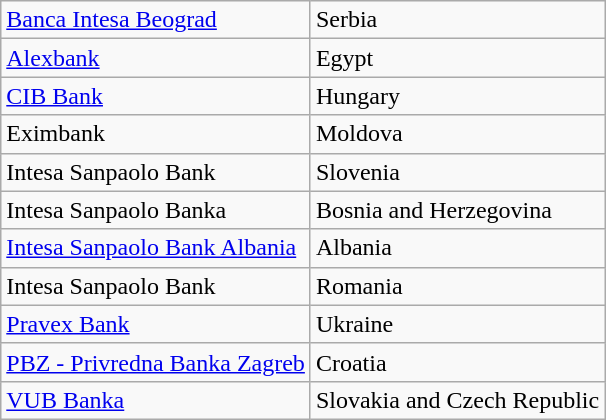<table class="wikitable">
<tr>
<td><a href='#'>Banca Intesa Beograd</a></td>
<td>Serbia</td>
</tr>
<tr>
<td><a href='#'>Alexbank</a></td>
<td>Egypt</td>
</tr>
<tr>
<td><a href='#'>CIB Bank</a></td>
<td>Hungary</td>
</tr>
<tr>
<td>Eximbank</td>
<td>Moldova</td>
</tr>
<tr>
<td>Intesa Sanpaolo Bank</td>
<td>Slovenia</td>
</tr>
<tr>
<td>Intesa Sanpaolo Banka</td>
<td>Bosnia and Herzegovina</td>
</tr>
<tr>
<td><a href='#'>Intesa Sanpaolo Bank Albania</a></td>
<td>Albania</td>
</tr>
<tr>
<td>Intesa Sanpaolo Bank</td>
<td>Romania</td>
</tr>
<tr>
<td><a href='#'>Pravex Bank</a></td>
<td>Ukraine</td>
</tr>
<tr>
<td><a href='#'>PBZ - Privredna Banka Zagreb</a></td>
<td>Croatia</td>
</tr>
<tr>
<td><a href='#'>VUB Banka</a></td>
<td>Slovakia and Czech Republic</td>
</tr>
</table>
